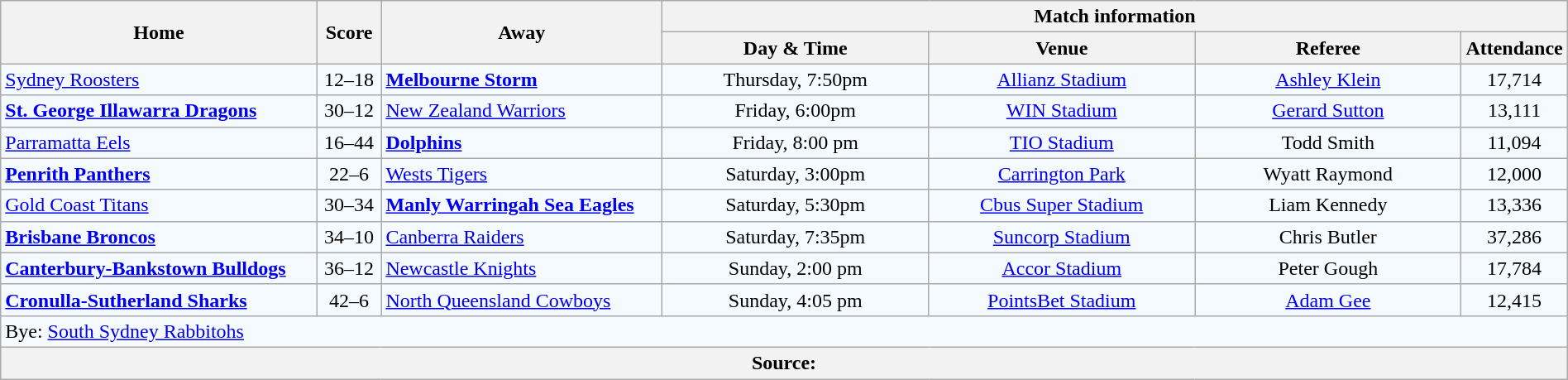<table class="wikitable" style="border-collapse:collapse; text-align:center; width:100%;">
<tr style="text-align:center; background:#f5faff;"  style="background:#c1d8ff;">
<th rowspan="2">Home</th>
<th rowspan="2">Score</th>
<th rowspan="2">Away</th>
<th colspan="4">Match information</th>
</tr>
<tr>
<th width="17%">Day & Time</th>
<th width="17%">Venue</th>
<th width="17%">Referee</th>
<th width="5%">Attendance</th>
</tr>
<tr style="text-align:center; background:#f5faff;">
<td align="left"> <a href='#'>Sydney Roosters</a></td>
<td>12–18</td>
<td align="left"><strong> <a href='#'>Melbourne Storm</a></strong></td>
<td>Thursday, 7:50pm</td>
<td><a href='#'>Allianz Stadium</a></td>
<td><a href='#'>Ashley Klein</a></td>
<td>17,714</td>
</tr>
<tr style="text-align:center; background:#f5faff;">
<td align="left"><strong> <a href='#'>St. George Illawarra Dragons</a></strong></td>
<td>30–12</td>
<td align="left"> <a href='#'>New Zealand Warriors</a></td>
<td>Friday, 6:00pm</td>
<td><a href='#'>WIN Stadium</a></td>
<td><a href='#'>Gerard Sutton</a></td>
<td>13,111</td>
</tr>
<tr style="text-align:center; background:#f5faff;">
<td align="left"> <a href='#'>Parramatta Eels</a></td>
<td>16–44</td>
<td align="left"><strong> <a href='#'>Dolphins</a></strong></td>
<td>Friday, 8:00 pm</td>
<td><a href='#'>TIO Stadium</a></td>
<td>Todd Smith</td>
<td>11,094</td>
</tr>
<tr style="text-align:center; background:#f5faff;">
<td align="left"><strong> <a href='#'>Penrith Panthers</a></strong></td>
<td>22–6</td>
<td align="left"> <a href='#'>Wests Tigers</a></td>
<td>Saturday, 3:00pm</td>
<td><a href='#'>Carrington Park</a></td>
<td>Wyatt Raymond</td>
<td>12,000</td>
</tr>
<tr style="text-align:center; background:#f5faff;">
<td align="left"> <a href='#'>Gold Coast Titans</a></td>
<td>30–34</td>
<td align="left"><strong> <a href='#'>Manly Warringah Sea Eagles</a></strong></td>
<td>Saturday, 5:30pm</td>
<td><a href='#'>Cbus Super Stadium</a></td>
<td>Liam Kennedy</td>
<td>13,336</td>
</tr>
<tr style="text-align:center; background:#f5faff;">
<td align="left"><strong> <a href='#'>Brisbane Broncos</a></strong></td>
<td>34–10</td>
<td align="left"> <a href='#'>Canberra Raiders</a></td>
<td>Saturday, 7:35pm</td>
<td><a href='#'>Suncorp Stadium</a></td>
<td>Chris Butler</td>
<td>37,286</td>
</tr>
<tr style="text-align:center; background:#f5faff;">
<td align="left"><strong> <a href='#'>Canterbury-Bankstown Bulldogs</a></strong></td>
<td>36–12</td>
<td align="left"> <a href='#'>Newcastle Knights</a></td>
<td>Sunday, 2:00 pm</td>
<td><a href='#'>Accor Stadium</a></td>
<td>Peter Gough</td>
<td>17,784</td>
</tr>
<tr style="text-align:center; background:#f5faff;">
<td align="left"><strong> <a href='#'>Cronulla-Sutherland Sharks</a></strong></td>
<td>42–6</td>
<td align="left"> <a href='#'>North Queensland Cowboys</a></td>
<td>Sunday, 4:05 pm</td>
<td><a href='#'>PointsBet Stadium</a></td>
<td><a href='#'>Adam Gee</a></td>
<td>12,415</td>
</tr>
<tr style="text-align:center; background:#f5faff;">
<td colspan="7" align="left">Bye:  <a href='#'>South Sydney Rabbitohs</a></td>
</tr>
<tr>
<th colspan="7" align="left">Source:</th>
</tr>
</table>
